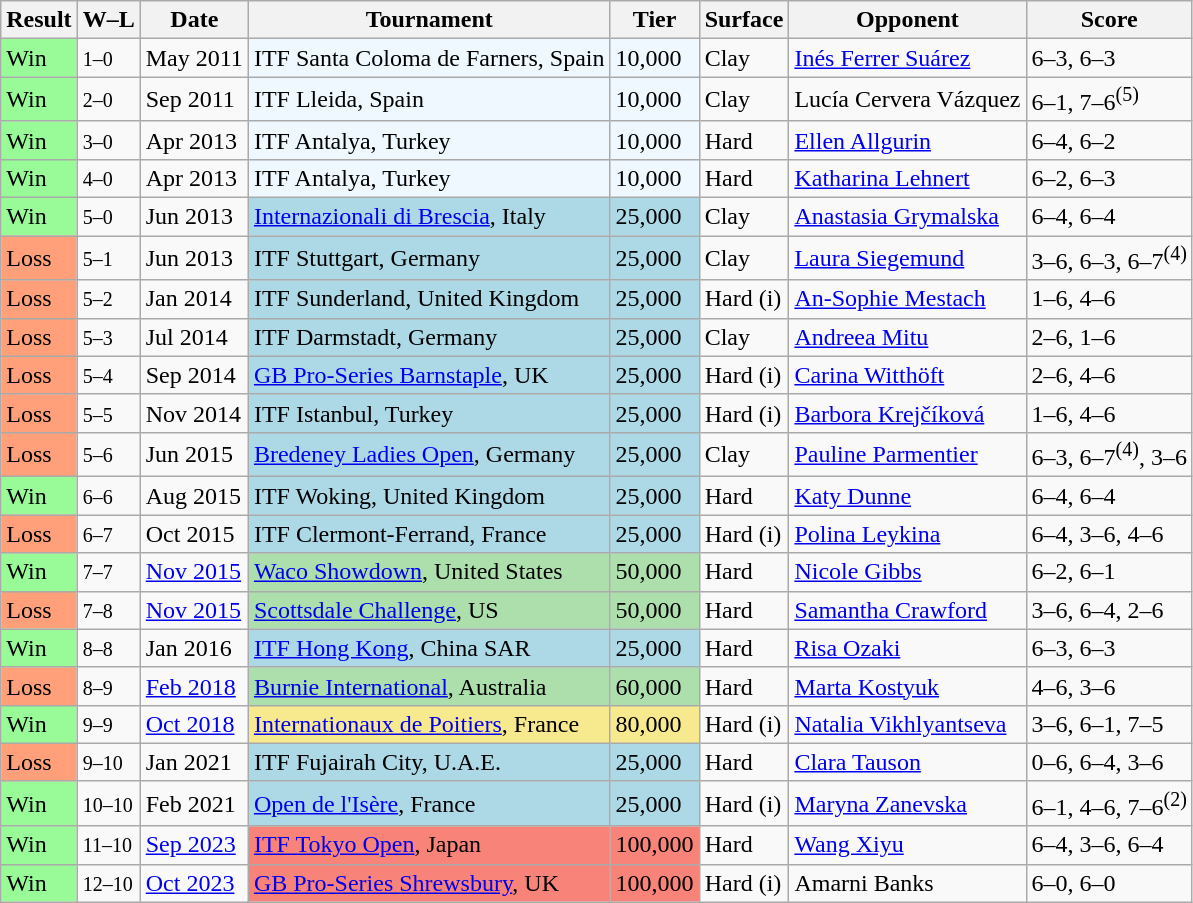<table class="sortable wikitable">
<tr>
<th>Result</th>
<th class=unsortable>W–L</th>
<th>Date</th>
<th>Tournament</th>
<th>Tier</th>
<th>Surface</th>
<th>Opponent</th>
<th class=unsortable>Score</th>
</tr>
<tr>
<td style="background:#98fb98;">Win</td>
<td><small>1–0</small></td>
<td>May 2011</td>
<td style="background:#f0f8ff;">ITF Santa Coloma de Farners, Spain</td>
<td style="background:#f0f8ff;">10,000</td>
<td>Clay</td>
<td> <a href='#'>Inés Ferrer Suárez</a></td>
<td>6–3, 6–3</td>
</tr>
<tr>
<td style="background:#98fb98;">Win</td>
<td><small>2–0</small></td>
<td>Sep 2011</td>
<td style="background:#f0f8ff;">ITF Lleida, Spain</td>
<td style="background:#f0f8ff;">10,000</td>
<td>Clay</td>
<td> Lucía Cervera Vázquez</td>
<td>6–1, 7–6<sup>(5)</sup></td>
</tr>
<tr>
<td style="background:#98fb98;">Win</td>
<td><small>3–0</small></td>
<td>Apr 2013</td>
<td style="background:#f0f8ff;">ITF Antalya, Turkey</td>
<td style="background:#f0f8ff;">10,000</td>
<td>Hard</td>
<td> <a href='#'>Ellen Allgurin</a></td>
<td>6–4, 6–2</td>
</tr>
<tr>
<td style="background:#98fb98;">Win</td>
<td><small>4–0</small></td>
<td>Apr 2013</td>
<td style="background:#f0f8ff;">ITF Antalya, Turkey</td>
<td style="background:#f0f8ff;">10,000</td>
<td>Hard</td>
<td> <a href='#'>Katharina Lehnert</a></td>
<td>6–2, 6–3</td>
</tr>
<tr>
<td style="background:#98fb98;">Win</td>
<td><small>5–0</small></td>
<td>Jun 2013</td>
<td style="background:lightblue;"><a href='#'>Internazionali di Brescia</a>, Italy</td>
<td style="background:lightblue;">25,000</td>
<td>Clay</td>
<td> <a href='#'>Anastasia Grymalska</a></td>
<td>6–4, 6–4</td>
</tr>
<tr>
<td style="background:#ffa07a;">Loss</td>
<td><small>5–1</small></td>
<td>Jun 2013</td>
<td style="background:lightblue;">ITF Stuttgart, Germany</td>
<td style="background:lightblue;">25,000</td>
<td>Clay</td>
<td> <a href='#'>Laura Siegemund</a></td>
<td>3–6, 6–3, 6–7<sup>(4)</sup></td>
</tr>
<tr>
<td style="background:#ffa07a;">Loss</td>
<td><small>5–2</small></td>
<td>Jan 2014</td>
<td style="background:lightblue;">ITF Sunderland, United Kingdom</td>
<td style="background:lightblue;">25,000</td>
<td>Hard (i)</td>
<td> <a href='#'>An-Sophie Mestach</a></td>
<td>1–6, 4–6</td>
</tr>
<tr>
<td style="background:#ffa07a;">Loss</td>
<td><small>5–3</small></td>
<td>Jul 2014</td>
<td style="background:lightblue;">ITF Darmstadt, Germany</td>
<td style="background:lightblue;">25,000</td>
<td>Clay</td>
<td> <a href='#'>Andreea Mitu</a></td>
<td>2–6, 1–6</td>
</tr>
<tr>
<td style="background:#ffa07a;">Loss</td>
<td><small>5–4</small></td>
<td>Sep 2014</td>
<td style="background:lightblue;"><a href='#'>GB Pro-Series Barnstaple</a>, UK</td>
<td style="background:lightblue;">25,000</td>
<td>Hard (i)</td>
<td> <a href='#'>Carina Witthöft</a></td>
<td>2–6, 4–6</td>
</tr>
<tr>
<td style="background:#ffa07a;">Loss</td>
<td><small>5–5</small></td>
<td>Nov 2014</td>
<td style="background:lightblue;">ITF Istanbul, Turkey</td>
<td style="background:lightblue;">25,000</td>
<td>Hard (i)</td>
<td> <a href='#'>Barbora Krejčíková</a></td>
<td>1–6, 4–6</td>
</tr>
<tr>
<td style="background:#ffa07a;">Loss</td>
<td><small>5–6</small></td>
<td>Jun 2015</td>
<td style="background:lightblue;"><a href='#'>Bredeney Ladies Open</a>, Germany</td>
<td style="background:lightblue;">25,000</td>
<td>Clay</td>
<td> <a href='#'>Pauline Parmentier</a></td>
<td>6–3, 6–7<sup>(4)</sup>, 3–6</td>
</tr>
<tr>
<td style="background:#98fb98;">Win</td>
<td><small>6–6</small></td>
<td>Aug 2015</td>
<td style="background:lightblue;">ITF Woking, United Kingdom</td>
<td style="background:lightblue;">25,000</td>
<td>Hard</td>
<td> <a href='#'>Katy Dunne</a></td>
<td>6–4, 6–4</td>
</tr>
<tr>
<td style="background:#ffa07a;">Loss</td>
<td><small>6–7</small></td>
<td>Oct 2015</td>
<td style="background:lightblue;">ITF Clermont-Ferrand, France</td>
<td style="background:lightblue;">25,000</td>
<td>Hard (i)</td>
<td> <a href='#'>Polina Leykina</a></td>
<td>6–4, 3–6, 4–6</td>
</tr>
<tr>
<td style="background:#98fb98;">Win</td>
<td><small>7–7</small></td>
<td><a href='#'>Nov 2015</a></td>
<td style="background:#addfad;"><a href='#'>Waco Showdown</a>, United States</td>
<td style="background:#addfad;">50,000</td>
<td>Hard</td>
<td> <a href='#'>Nicole Gibbs</a></td>
<td>6–2, 6–1</td>
</tr>
<tr>
<td style="background:#ffa07a;">Loss</td>
<td><small>7–8</small></td>
<td><a href='#'>Nov 2015</a></td>
<td style="background:#addfad;"><a href='#'>Scottsdale Challenge</a>, US</td>
<td style="background:#addfad;">50,000</td>
<td>Hard</td>
<td> <a href='#'>Samantha Crawford</a></td>
<td>3–6, 6–4, 2–6</td>
</tr>
<tr>
<td style="background:#98fb98;">Win</td>
<td><small>8–8</small></td>
<td>Jan 2016</td>
<td style="background:lightblue;"><a href='#'>ITF Hong Kong</a>, China SAR</td>
<td style="background:lightblue;">25,000</td>
<td>Hard</td>
<td> <a href='#'>Risa Ozaki</a></td>
<td>6–3, 6–3</td>
</tr>
<tr>
<td style="background:#ffa07a;">Loss</td>
<td><small>8–9</small></td>
<td><a href='#'>Feb 2018</a></td>
<td style="background:#addfad;"><a href='#'>Burnie International</a>, Australia</td>
<td style="background:#addfad;">60,000</td>
<td>Hard</td>
<td> <a href='#'>Marta Kostyuk</a></td>
<td>4–6, 3–6</td>
</tr>
<tr>
<td style="background:#98fb98;">Win</td>
<td><small>9–9</small></td>
<td><a href='#'>Oct 2018</a></td>
<td style="background:#f7e98e;"><a href='#'>Internationaux de Poitiers</a>, France</td>
<td style="background:#f7e98e;">80,000</td>
<td>Hard (i)</td>
<td> <a href='#'>Natalia Vikhlyantseva</a></td>
<td>3–6, 6–1, 7–5</td>
</tr>
<tr>
<td style="background:#ffa07a;">Loss</td>
<td><small>9–10</small></td>
<td>Jan 2021</td>
<td style="background:lightblue;">ITF Fujairah City, U.A.E.</td>
<td style="background:lightblue;">25,000</td>
<td>Hard</td>
<td> <a href='#'>Clara Tauson</a></td>
<td>0–6, 6–4, 3–6</td>
</tr>
<tr>
<td style="background:#98fb98;">Win</td>
<td><small>10–10</small></td>
<td>Feb 2021</td>
<td style="background:lightblue;"><a href='#'>Open de l'Isère</a>, France</td>
<td style="background:lightblue;">25,000</td>
<td>Hard (i)</td>
<td> <a href='#'>Maryna Zanevska</a></td>
<td>6–1, 4–6, 7–6<sup>(2)</sup></td>
</tr>
<tr>
<td style="background:#98fb98;">Win</td>
<td><small>11–10</small></td>
<td><a href='#'>Sep 2023</a></td>
<td style="background:#f88379;"><a href='#'>ITF Tokyo Open</a>, Japan</td>
<td style="background:#f88379;">100,000</td>
<td>Hard</td>
<td> <a href='#'>Wang Xiyu</a></td>
<td>6–4, 3–6, 6–4</td>
</tr>
<tr>
<td style="background:#98fb98;">Win</td>
<td><small>12–10</small></td>
<td><a href='#'>Oct 2023</a></td>
<td style="background:#f88379;"><a href='#'>GB Pro-Series Shrewsbury</a>, UK</td>
<td style="background:#f88379;">100,000</td>
<td>Hard (i)</td>
<td> Amarni Banks</td>
<td>6–0, 6–0</td>
</tr>
</table>
